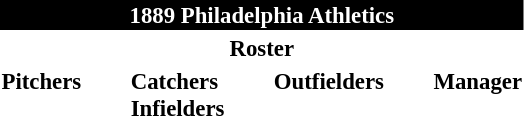<table class="toccolours" style="font-size: 95%;">
<tr>
<th colspan="10" style="background-color: black; color: white; text-align: center;">1889 Philadelphia Athletics</th>
</tr>
<tr>
<td colspan="10" style="background-color: white; color: black; text-align: center;"><strong>Roster</strong></td>
</tr>
<tr>
<td valign="top"><strong>Pitchers</strong><br>





</td>
<td width="25px"></td>
<td valign="top"><strong>Catchers</strong><br>




<strong>Infielders</strong>




</td>
<td width="25px"></td>
<td valign="top"><strong>Outfielders</strong><br>


</td>
<td width="25px"></td>
<td valign="top"><strong>Manager</strong><br></td>
</tr>
</table>
